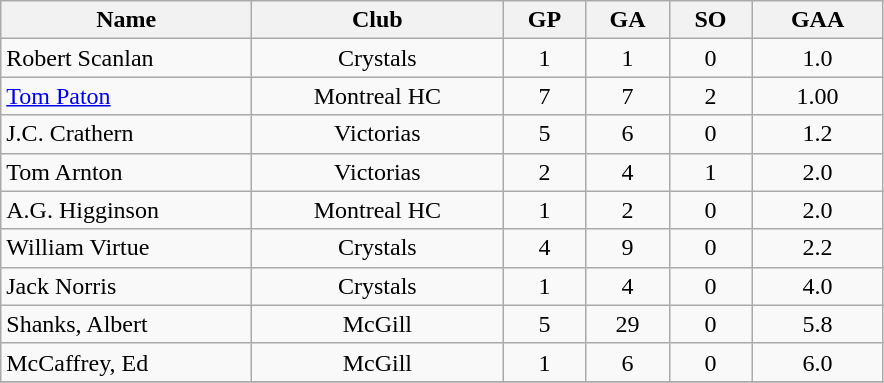<table class="wikitable" style="text-align:center;">
<tr>
<th style="width:10em">Name</th>
<th style="width:10em">Club</th>
<th style="width:3em">GP</th>
<th style="width:3em">GA</th>
<th style="width:3em">SO</th>
<th style="width:5em">GAA</th>
</tr>
<tr>
<td align="left">Robert Scanlan</td>
<td>Crystals</td>
<td>1</td>
<td>1</td>
<td>0</td>
<td>1.0</td>
</tr>
<tr>
<td align="left"><a href='#'> Tom Paton</a></td>
<td>Montreal HC</td>
<td>7</td>
<td>7</td>
<td>2</td>
<td>1.00</td>
</tr>
<tr>
<td align="left">J.C. Crathern</td>
<td>Victorias</td>
<td>5</td>
<td>6</td>
<td>0</td>
<td>1.2</td>
</tr>
<tr>
<td align="left">Tom Arnton</td>
<td>Victorias</td>
<td>2</td>
<td>4</td>
<td>1</td>
<td>2.0</td>
</tr>
<tr>
<td align="left">A.G. Higginson</td>
<td>Montreal HC</td>
<td>1</td>
<td>2</td>
<td>0</td>
<td>2.0</td>
</tr>
<tr>
<td align="left">William Virtue</td>
<td>Crystals</td>
<td>4</td>
<td>9</td>
<td>0</td>
<td>2.2</td>
</tr>
<tr>
<td align="left">Jack Norris</td>
<td>Crystals</td>
<td>1</td>
<td>4</td>
<td>0</td>
<td>4.0</td>
</tr>
<tr>
<td align="left">Shanks, Albert</td>
<td>McGill</td>
<td>5</td>
<td>29</td>
<td>0</td>
<td>5.8</td>
</tr>
<tr>
<td align="left">McCaffrey, Ed</td>
<td>McGill</td>
<td>1</td>
<td>6</td>
<td>0</td>
<td>6.0</td>
</tr>
<tr>
</tr>
</table>
